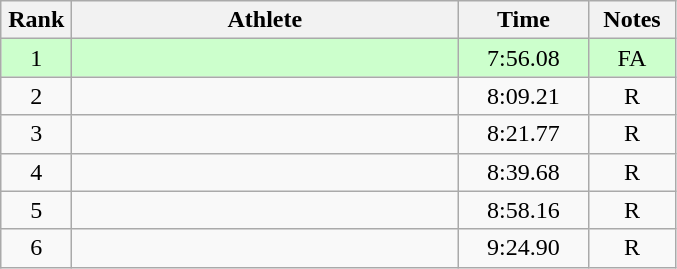<table class=wikitable style="text-align:center">
<tr>
<th width=40>Rank</th>
<th width=250>Athlete</th>
<th width=80>Time</th>
<th width=50>Notes</th>
</tr>
<tr bgcolor="ccffcc">
<td>1</td>
<td align="left"></td>
<td>7:56.08</td>
<td>FA</td>
</tr>
<tr>
<td>2</td>
<td align="left"></td>
<td>8:09.21</td>
<td>R</td>
</tr>
<tr>
<td>3</td>
<td align="left"></td>
<td>8:21.77</td>
<td>R</td>
</tr>
<tr>
<td>4</td>
<td align="left"></td>
<td>8:39.68</td>
<td>R</td>
</tr>
<tr>
<td>5</td>
<td align="left"></td>
<td>8:58.16</td>
<td>R</td>
</tr>
<tr>
<td>6</td>
<td align="left"></td>
<td>9:24.90</td>
<td>R</td>
</tr>
</table>
